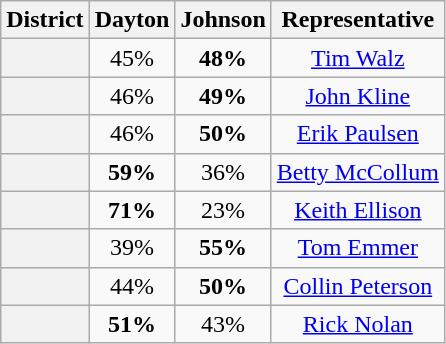<table class=wikitable>
<tr>
<th>District</th>
<th>Dayton</th>
<th>Johnson</th>
<th>Representative</th>
</tr>
<tr align=center>
<th></th>
<td>45%</td>
<td><strong>48%</strong></td>
<td><a href='#'>Tim Walz</a></td>
</tr>
<tr align=center>
<th></th>
<td>46%</td>
<td><strong>49%</strong></td>
<td><a href='#'>John Kline</a></td>
</tr>
<tr align=center>
<th></th>
<td>46%</td>
<td><strong>50%</strong></td>
<td><a href='#'>Erik Paulsen</a></td>
</tr>
<tr align=center>
<th></th>
<td><strong>59%</strong></td>
<td>36%</td>
<td><a href='#'>Betty McCollum</a></td>
</tr>
<tr align=center>
<th></th>
<td><strong>71%</strong></td>
<td>23%</td>
<td><a href='#'>Keith Ellison</a></td>
</tr>
<tr align=center>
<th></th>
<td>39%</td>
<td><strong>55%</strong></td>
<td><a href='#'>Tom Emmer</a></td>
</tr>
<tr align=center>
<th></th>
<td>44%</td>
<td><strong>50%</strong></td>
<td><a href='#'>Collin Peterson</a></td>
</tr>
<tr align=center>
<th></th>
<td><strong>51%</strong></td>
<td>43%</td>
<td><a href='#'>Rick Nolan</a></td>
</tr>
</table>
